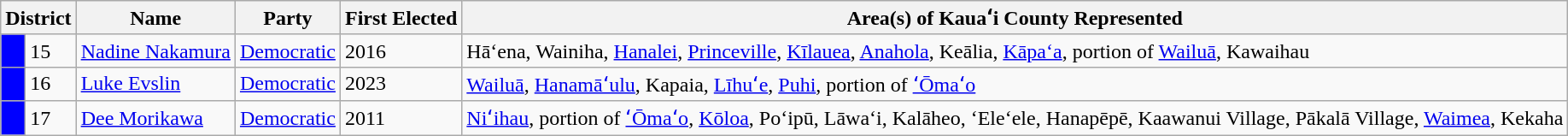<table class=wikitable>
<tr>
<th colspan="2"  style="text-align:center; vertical-align:bottom;"><strong>District</strong></th>
<th style="text-align:center; vertical-align:bottom;"><strong>Name</strong></th>
<th style="text-align:center; vertical-align:bottom;"><strong>Party</strong></th>
<th style="text-align:center; vertical-align:bottom;"><strong>First Elected</strong></th>
<th style="text-align:center; vertical-align:bottom;"><strong>Area(s) of Kauaʻi County Represented</strong></th>
</tr>
<tr>
<td style="background:blue;"> </td>
<td>15</td>
<td><a href='#'>Nadine Nakamura</a></td>
<td><a href='#'>Democratic</a></td>
<td>2016</td>
<td>Hā‘ena, Wainiha, <a href='#'>Hanalei</a>, <a href='#'>Princeville</a>, <a href='#'>Kīlauea</a>, <a href='#'>Anahola</a>, Keālia, <a href='#'>Kāpa‘a</a>, portion of <a href='#'>Wailuā</a>, Kawaihau</td>
</tr>
<tr>
<td style="background:blue;"> </td>
<td>16</td>
<td><a href='#'>Luke Evslin</a></td>
<td><a href='#'>Democratic</a></td>
<td>2023</td>
<td><a href='#'>Wailuā</a>, <a href='#'>Hanamāʻulu</a>, Kapaia, <a href='#'>Līhuʻe</a>, <a href='#'>Puhi</a>, portion of <a href='#'>ʻŌmaʻo</a></td>
</tr>
<tr>
<td style="background:blue;"> </td>
<td>17</td>
<td><a href='#'>Dee Morikawa</a></td>
<td><a href='#'>Democratic</a></td>
<td>2011</td>
<td><a href='#'>Niʻihau</a>, portion of <a href='#'>ʻŌmaʻo</a>, <a href='#'>Kōloa</a>, Po‘ipū, Lāwa‘i, Kalāheo, ‘Ele‘ele, Hanapēpē, Kaawanui Village, Pākalā Village, <a href='#'>Waimea</a>, Kekaha</td>
</tr>
</table>
